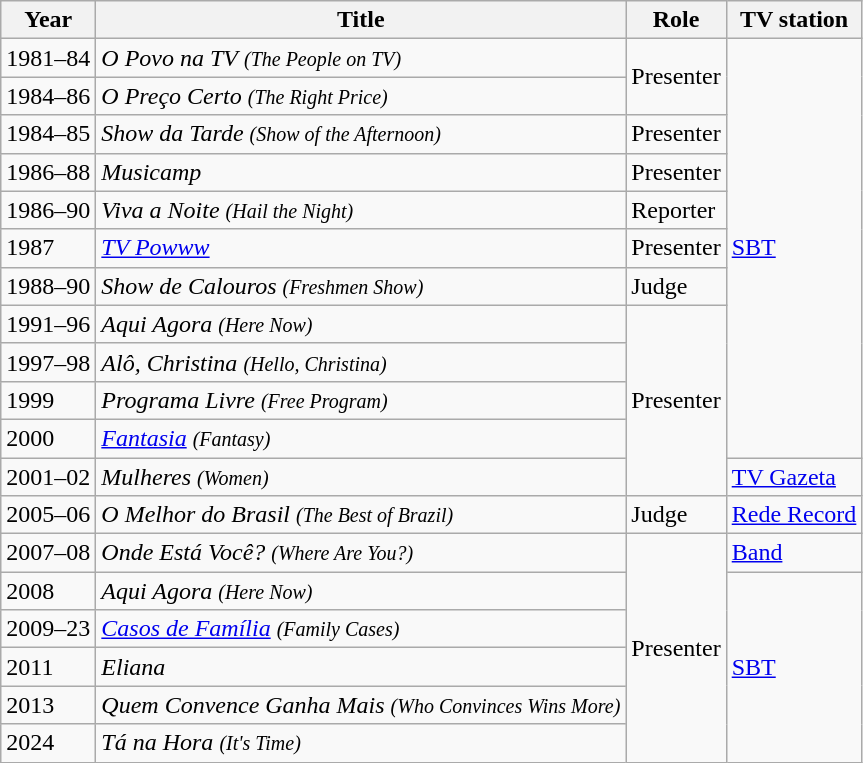<table class="wikitable">
<tr>
<th>Year</th>
<th>Title</th>
<th>Role</th>
<th>TV station</th>
</tr>
<tr>
<td>1981–84</td>
<td><em>O Povo na TV</em> <small><em>(The People on TV)</em></small></td>
<td rowspan=2>Presenter</td>
<td rowspan=11><a href='#'>SBT</a></td>
</tr>
<tr>
<td>1984–86</td>
<td><em>O Preço Certo</em> <small><em>(The Right Price)</em></small></td>
</tr>
<tr>
<td>1984–85</td>
<td><em>Show da Tarde</em> <small><em>(Show of the Afternoon)</em></small></td>
<td>Presenter</td>
</tr>
<tr>
<td>1986–88</td>
<td><em>Musicamp</em></td>
<td>Presenter</td>
</tr>
<tr>
<td>1986–90</td>
<td><em>Viva a Noite</em> <small><em>(Hail the Night)</em></small></td>
<td>Reporter</td>
</tr>
<tr>
<td>1987</td>
<td><em><a href='#'>TV Powww</a></em></td>
<td>Presenter</td>
</tr>
<tr>
<td>1988–90</td>
<td><em>Show de Calouros</em> <small><em>(Freshmen Show)</em></small></td>
<td>Judge</td>
</tr>
<tr>
<td>1991–96</td>
<td><em>Aqui Agora</em> <small><em>(Here Now)</em></small></td>
<td rowspan=5>Presenter</td>
</tr>
<tr>
<td>1997–98</td>
<td><em>Alô, Christina</em> <small><em>(Hello, Christina)</em></small></td>
</tr>
<tr>
<td>1999</td>
<td><em>Programa Livre</em> <small><em>(Free Program)</em></small></td>
</tr>
<tr>
<td>2000</td>
<td><em><a href='#'>Fantasia</a></em> <small><em>(Fantasy)</em></small></td>
</tr>
<tr>
<td>2001–02</td>
<td><em>Mulheres</em> <small><em>(Women)</em></small></td>
<td><a href='#'>TV Gazeta</a></td>
</tr>
<tr>
<td>2005–06</td>
<td><em>O Melhor do Brasil</em> <small><em>(The Best of Brazil)</em></small></td>
<td>Judge</td>
<td><a href='#'>Rede Record</a></td>
</tr>
<tr>
<td>2007–08</td>
<td><em>Onde Está Você?</em> <small><em>(Where Are You?)</em></small></td>
<td rowspan=6>Presenter</td>
<td><a href='#'>Band</a></td>
</tr>
<tr>
<td>2008</td>
<td><em>Aqui Agora</em> <small><em>(Here Now)</em></small></td>
<td rowspan=5><a href='#'>SBT</a></td>
</tr>
<tr>
<td>2009–23</td>
<td><em><a href='#'>Casos de Família</a></em> <small><em>(Family Cases)</em></small></td>
</tr>
<tr>
<td>2011</td>
<td><em>Eliana</em></td>
</tr>
<tr>
<td>2013</td>
<td><em>Quem Convence Ganha Mais</em> <small><em>(Who Convinces Wins More)</em></small></td>
</tr>
<tr>
<td>2024</td>
<td><em>Tá na Hora</em> <small><em>(It's Time)</em></small></td>
</tr>
</table>
